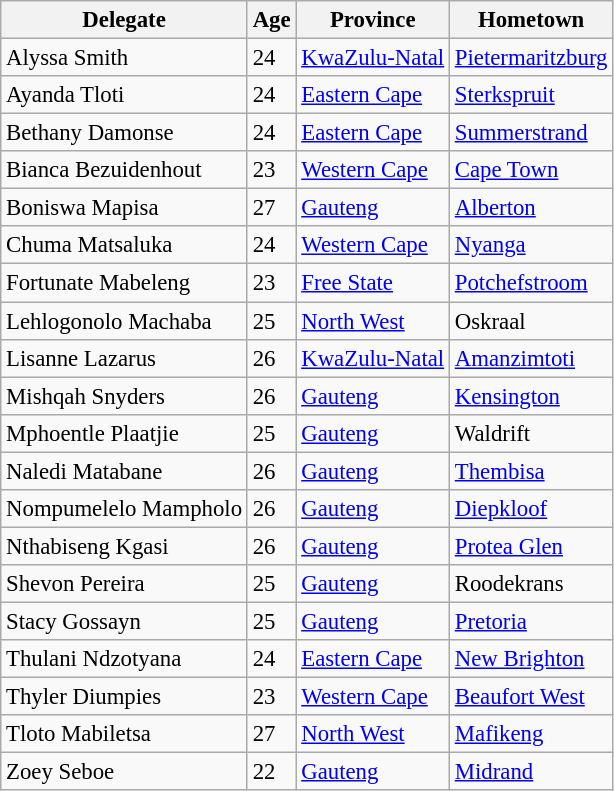<table class="wikitable sortable" style="font-size: 95%;">
<tr>
<th>Delegate</th>
<th>Age</th>
<th>Province</th>
<th>Hometown</th>
</tr>
<tr>
<td>Alyssa Smith</td>
<td>24</td>
<td><a href='#'>KwaZulu-Natal</a></td>
<td><a href='#'>Pietermaritzburg</a></td>
</tr>
<tr>
<td>Ayanda Tloti</td>
<td>24</td>
<td><a href='#'>Eastern Cape</a></td>
<td><a href='#'>Sterkspruit</a></td>
</tr>
<tr>
<td>Bethany Damonse</td>
<td>24</td>
<td><a href='#'>Eastern Cape</a></td>
<td><a href='#'>Summerstrand</a></td>
</tr>
<tr>
<td>Bianca Bezuidenhout</td>
<td>23</td>
<td><a href='#'>Western Cape</a></td>
<td><a href='#'>Cape Town</a></td>
</tr>
<tr>
<td>Boniswa Mapisa</td>
<td>27</td>
<td><a href='#'>Gauteng</a></td>
<td><a href='#'>Alberton</a></td>
</tr>
<tr>
<td>Chuma Matsaluka</td>
<td>24</td>
<td><a href='#'>Western Cape</a></td>
<td><a href='#'>Nyanga</a></td>
</tr>
<tr>
<td>Fortunate Mabeleng</td>
<td>23</td>
<td><a href='#'>Free State</a></td>
<td><a href='#'>Potchefstroom</a></td>
</tr>
<tr>
<td>Lehlogonolo Machaba</td>
<td>25</td>
<td><a href='#'>North West</a></td>
<td>Oskraal</td>
</tr>
<tr>
<td>Lisanne Lazarus</td>
<td>26</td>
<td><a href='#'>KwaZulu-Natal</a></td>
<td><a href='#'>Amanzimtoti</a></td>
</tr>
<tr>
<td>Mishqah Snyders</td>
<td>26</td>
<td><a href='#'>Gauteng</a></td>
<td><a href='#'>Kensington</a></td>
</tr>
<tr>
<td>Mphoentle Plaatjie</td>
<td>25</td>
<td><a href='#'>Gauteng</a></td>
<td>Waldrift</td>
</tr>
<tr>
<td>Naledi Matabane</td>
<td>26</td>
<td><a href='#'>Gauteng</a></td>
<td><a href='#'>Thembisa</a></td>
</tr>
<tr>
<td>Nompumelelo Mampholo</td>
<td>26</td>
<td><a href='#'>Gauteng</a></td>
<td><a href='#'>Diepkloof</a></td>
</tr>
<tr>
<td>Nthabiseng Kgasi</td>
<td>26</td>
<td><a href='#'>Gauteng</a></td>
<td><a href='#'>Protea Glen</a></td>
</tr>
<tr>
<td>Shevon Pereira</td>
<td>25</td>
<td><a href='#'>Gauteng</a></td>
<td>Roodekrans</td>
</tr>
<tr>
<td>Stacy Gossayn</td>
<td>25</td>
<td><a href='#'>Gauteng</a></td>
<td><a href='#'>Pretoria</a></td>
</tr>
<tr>
<td>Thulani Ndzotyana</td>
<td>24</td>
<td><a href='#'>Eastern Cape</a></td>
<td><a href='#'>New Brighton</a></td>
</tr>
<tr>
<td>Thyler Diumpies</td>
<td>23</td>
<td><a href='#'>Western Cape</a></td>
<td><a href='#'>Beaufort West</a></td>
</tr>
<tr>
<td>Tloto Mabiletsa</td>
<td>27</td>
<td><a href='#'>North West</a></td>
<td><a href='#'>Mafikeng</a></td>
</tr>
<tr>
<td>Zoey Seboe</td>
<td>22</td>
<td><a href='#'>Gauteng</a></td>
<td><a href='#'>Midrand</a></td>
</tr>
</table>
